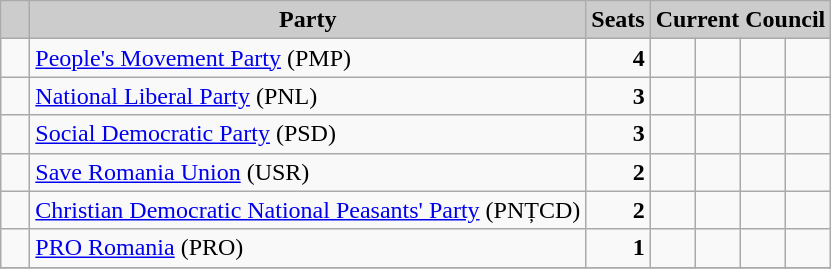<table class="wikitable">
<tr>
<th style="background:#ccc">   </th>
<th style="background:#ccc">Party</th>
<th style="background:#ccc">Seats</th>
<th style="background:#ccc" colspan="4">Current Council</th>
</tr>
<tr>
<td>  </td>
<td><a href='#'>People's Movement Party</a> (PMP)</td>
<td style="text-align: right"><strong>4</strong></td>
<td>  </td>
<td>  </td>
<td>  </td>
<td>  </td>
</tr>
<tr>
<td>  </td>
<td><a href='#'>National Liberal Party</a> (PNL)</td>
<td style="text-align: right"><strong>3</strong></td>
<td>  </td>
<td>  </td>
<td>  </td>
<td> </td>
</tr>
<tr>
<td>  </td>
<td><a href='#'>Social Democratic Party</a> (PSD)</td>
<td style="text-align: right"><strong>3</strong></td>
<td>  </td>
<td>  </td>
<td>  </td>
<td> </td>
</tr>
<tr>
<td>  </td>
<td><a href='#'>Save Romania Union</a> (USR)</td>
<td style="text-align: right"><strong>2</strong></td>
<td>  </td>
<td>  </td>
<td> </td>
<td> </td>
</tr>
<tr>
<td>  </td>
<td><a href='#'>Christian Democratic National Peasants' Party</a> (PNȚCD)</td>
<td style="text-align: right"><strong>2</strong></td>
<td>  </td>
<td>  </td>
<td> </td>
<td> </td>
</tr>
<tr>
<td>  </td>
<td><a href='#'>PRO Romania</a> (PRO)</td>
<td style="text-align: right"><strong>1</strong></td>
<td>  </td>
<td> </td>
<td> </td>
<td> </td>
</tr>
<tr>
</tr>
</table>
